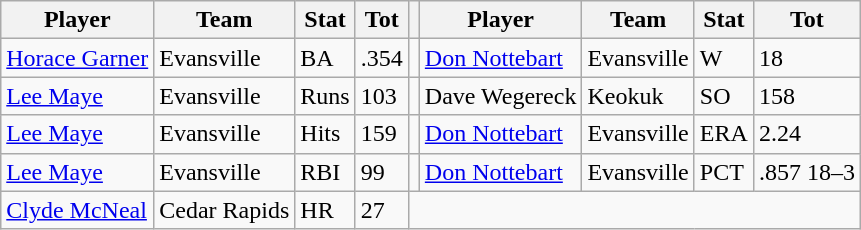<table class="wikitable">
<tr>
<th>Player</th>
<th>Team</th>
<th>Stat</th>
<th>Tot</th>
<th></th>
<th>Player</th>
<th>Team</th>
<th>Stat</th>
<th>Tot</th>
</tr>
<tr>
<td><a href='#'>Horace Garner</a></td>
<td>Evansville</td>
<td>BA</td>
<td>.354</td>
<td></td>
<td><a href='#'>Don Nottebart</a></td>
<td>Evansville</td>
<td>W</td>
<td>18</td>
</tr>
<tr>
<td><a href='#'>Lee Maye</a></td>
<td>Evansville</td>
<td>Runs</td>
<td>103</td>
<td></td>
<td>Dave Wegereck</td>
<td>Keokuk</td>
<td>SO</td>
<td>158</td>
</tr>
<tr>
<td><a href='#'>Lee Maye</a></td>
<td>Evansville</td>
<td>Hits</td>
<td>159</td>
<td></td>
<td><a href='#'>Don Nottebart</a></td>
<td>Evansville</td>
<td>ERA</td>
<td>2.24</td>
</tr>
<tr>
<td><a href='#'>Lee Maye</a></td>
<td>Evansville</td>
<td>RBI</td>
<td>99</td>
<td></td>
<td><a href='#'>Don Nottebart</a></td>
<td>Evansville</td>
<td>PCT</td>
<td>.857 18–3</td>
</tr>
<tr>
<td><a href='#'>Clyde McNeal</a></td>
<td>Cedar Rapids</td>
<td>HR</td>
<td>27</td>
</tr>
</table>
